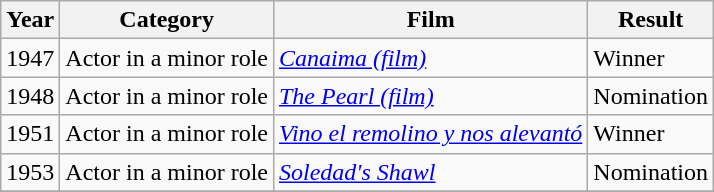<table class="wikitable">
<tr>
<th>Year</th>
<th>Category</th>
<th>Film</th>
<th>Result</th>
</tr>
<tr>
<td>1947</td>
<td>Actor in a minor role</td>
<td><em><a href='#'>Canaima (film)</a></em></td>
<td>Winner</td>
</tr>
<tr>
<td>1948</td>
<td>Actor in a minor role</td>
<td><em><a href='#'>The Pearl (film)</a></em></td>
<td>Nomination</td>
</tr>
<tr>
<td>1951</td>
<td>Actor in a minor role</td>
<td><em><a href='#'>Vino el remolino y nos alevantó</a></em></td>
<td>Winner</td>
</tr>
<tr>
<td>1953</td>
<td>Actor in a minor role</td>
<td><em><a href='#'>Soledad's Shawl</a></em></td>
<td>Nomination</td>
</tr>
<tr>
</tr>
</table>
